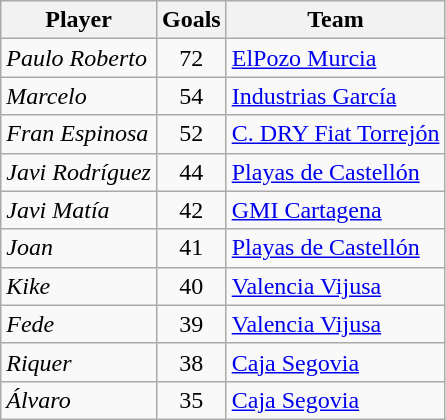<table class="wikitable">
<tr>
<th>Player</th>
<th>Goals</th>
<th>Team</th>
</tr>
<tr>
<td><em>Paulo Roberto</em></td>
<td style="text-align:center;">72</td>
<td><a href='#'>ElPozo Murcia</a></td>
</tr>
<tr>
<td><em>Marcelo</em></td>
<td style="text-align:center;">54</td>
<td><a href='#'>Industrias García</a></td>
</tr>
<tr>
<td><em>Fran Espinosa</em></td>
<td style="text-align:center;">52</td>
<td><a href='#'>C. DRY Fiat Torrejón</a></td>
</tr>
<tr>
<td><em>Javi Rodríguez</em></td>
<td style="text-align:center;">44</td>
<td><a href='#'>Playas de Castellón</a></td>
</tr>
<tr>
<td><em>Javi Matía</em></td>
<td style="text-align:center;">42</td>
<td><a href='#'>GMI Cartagena</a></td>
</tr>
<tr>
<td><em>Joan</em></td>
<td style="text-align:center;">41</td>
<td><a href='#'>Playas de Castellón</a></td>
</tr>
<tr>
<td><em>Kike</em></td>
<td style="text-align:center;">40</td>
<td><a href='#'>Valencia Vijusa</a></td>
</tr>
<tr>
<td><em>Fede</em></td>
<td style="text-align:center;">39</td>
<td><a href='#'>Valencia Vijusa</a></td>
</tr>
<tr>
<td><em>Riquer</em></td>
<td style="text-align:center;">38</td>
<td><a href='#'>Caja Segovia</a></td>
</tr>
<tr>
<td><em>Álvaro</em></td>
<td style="text-align:center;">35</td>
<td><a href='#'>Caja Segovia</a></td>
</tr>
</table>
